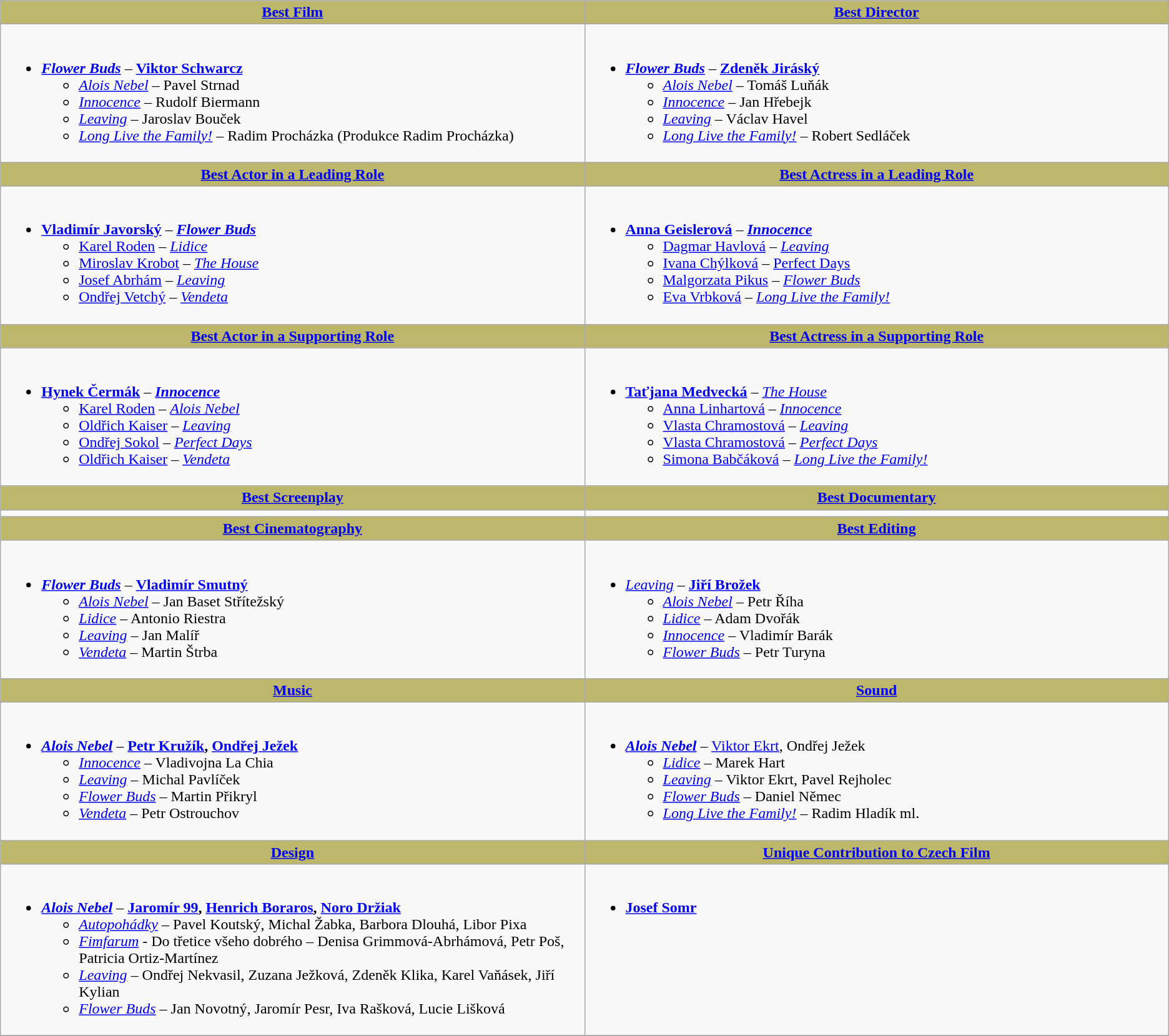<table class=wikitable>
<tr>
<th style="background:#BDB76B; width: 50%"><a href='#'>Best Film</a></th>
<th style="background:#BDB76B; width: 50%"><a href='#'>Best Director</a></th>
</tr>
<tr>
<td valign="top"><br><ul><li><strong><em><a href='#'>Flower Buds</a></em></strong>  – <strong><a href='#'>Viktor Schwarcz</a></strong><ul><li><em><a href='#'>Alois Nebel</a></em> – Pavel Strnad</li><li><em><a href='#'>Innocence</a></em> – Rudolf Biermann</li><li><em><a href='#'>Leaving</a></em> – Jaroslav Bouček</li><li><em><a href='#'>Long Live the Family!</a></em> – Radim Procházka (Produkce Radim Procházka)</li></ul></li></ul></td>
<td valign="top"><br><ul><li><strong><em><a href='#'>Flower Buds</a></em></strong> – <strong><a href='#'>Zdeněk Jiráský</a></strong><ul><li><em><a href='#'>Alois Nebel</a></em> – Tomáš Luňák</li><li><em><a href='#'>Innocence</a></em> – Jan Hřebejk</li><li><em><a href='#'>Leaving</a></em> – Václav Havel</li><li><em><a href='#'>Long Live the Family!</a></em> – Robert Sedláček</li></ul></li></ul></td>
</tr>
<tr>
<th style="background:#BDB76B;"><a href='#'>Best Actor in a Leading Role</a></th>
<th style="background:#BDB76B;"><a href='#'>Best Actress in a Leading Role</a></th>
</tr>
<tr>
<td valign="top"><br><ul><li><strong><a href='#'>Vladimír Javorský</a></strong> – <strong><em><a href='#'>Flower Buds</a></em></strong><ul><li><a href='#'>Karel Roden</a> – <em><a href='#'>Lidice</a></em></li><li><a href='#'>Miroslav Krobot</a> – <em><a href='#'>The House</a></em></li><li><a href='#'>Josef Abrhám</a> – <em><a href='#'>Leaving</a></em></li><li><a href='#'>Ondřej Vetchý</a> – <em><a href='#'>Vendeta</a></em></li></ul></li></ul></td>
<td valign="top"><br><ul><li><strong><a href='#'>Anna Geislerová</a></strong> – <strong><em><a href='#'>Innocence</a></em></strong><ul><li><a href='#'>Dagmar Havlová</a> – <em><a href='#'>Leaving</a></em></li><li><a href='#'>Ivana Chýlková</a> – <a href='#'>Perfect Days</a></li><li><a href='#'>Malgorzata Pikus</a> – <em><a href='#'>Flower Buds</a></em></li><li><a href='#'>Eva Vrbková</a> – <em><a href='#'>Long Live the Family!</a></em></li></ul></li></ul></td>
</tr>
<tr>
<th style="background:#BDB76B;"><a href='#'>Best Actor in a Supporting Role</a></th>
<th style="background:#BDB76B;"><a href='#'>Best Actress in a Supporting Role</a></th>
</tr>
<tr>
<td valign="top"><br><ul><li><strong><a href='#'>Hynek Čermák</a></strong> – <strong><em><a href='#'>Innocence</a></em></strong><ul><li><a href='#'>Karel Roden</a> – <em><a href='#'>Alois Nebel</a></em></li><li><a href='#'>Oldřich Kaiser</a> – <em><a href='#'>Leaving</a></em></li><li><a href='#'>Ondřej Sokol</a> – <em><a href='#'>Perfect Days</a></em></li><li><a href='#'>Oldřich Kaiser</a> – <em><a href='#'>Vendeta</a></em></li></ul></li></ul></td>
<td valign="top"><br><ul><li><strong><a href='#'>Taťjana Medvecká</a></strong> – <em><a href='#'>The House</a></em><ul><li><a href='#'>Anna Linhartová</a> – <em><a href='#'>Innocence</a></em></li><li><a href='#'>Vlasta Chramostová</a> – <em><a href='#'>Leaving</a></em></li><li><a href='#'>Vlasta Chramostová</a> – <em><a href='#'>Perfect Days</a></em></li><li><a href='#'>Simona Babčáková</a> – <em><a href='#'>Long Live the Family!</a></em></li></ul></li></ul></td>
</tr>
<tr>
<th style="background:#BDB76B;"><a href='#'>Best Screenplay</a></th>
<th style="background:#BDB76B;"><a href='#'>Best Documentary</a></th>
</tr>
<tr>
<td valign="top"></td>
<td valign="top"></td>
</tr>
<tr>
<th style="background:#BDB76B;"><a href='#'>Best Cinematography</a></th>
<th style="background:#BDB76B;"><a href='#'>Best Editing</a></th>
</tr>
<tr>
<td valign="top"><br><ul><li><strong><em><a href='#'>Flower Buds</a></em></strong> – <strong><a href='#'>Vladimír Smutný</a></strong><ul><li><em><a href='#'>Alois Nebel</a></em> – Jan Baset Střítežský</li><li><em><a href='#'>Lidice</a></em> – Antonio Riestra</li><li><em><a href='#'>Leaving</a></em> – Jan Malíř</li><li><em><a href='#'>Vendeta</a></em> – Martin Štrba</li></ul></li></ul></td>
<td valign="top"><br><ul><li><em><a href='#'>Leaving</a></em> – <strong><a href='#'>Jiří Brožek</a></strong><ul><li><em><a href='#'>Alois Nebel</a></em> – Petr Říha</li><li><em><a href='#'>Lidice</a></em> – Adam Dvořák</li><li><em><a href='#'>Innocence</a></em> – Vladimír Barák</li><li><em><a href='#'>Flower Buds</a></em> – Petr Turyna</li></ul></li></ul></td>
</tr>
<tr>
<th style="background:#BDB76B;"><a href='#'>Music</a></th>
<th style="background:#BDB76B;"><a href='#'>Sound</a></th>
</tr>
<tr>
<td valign="top"><br><ul><li><strong><em><a href='#'>Alois Nebel</a></em></strong> – <strong><a href='#'>Petr Kružík</a>, <a href='#'>Ondřej Ježek</a></strong><ul><li><em><a href='#'>Innocence</a></em> – Vladivojna La Chia</li><li><em><a href='#'>Leaving</a></em> – Michal Pavlíček</li><li><em><a href='#'>Flower Buds</a></em> – Martin Přikryl</li><li><em><a href='#'>Vendeta</a></em> – Petr Ostrouchov</li></ul></li></ul></td>
<td valign="top"><br><ul><li><strong><em><a href='#'>Alois Nebel</a></em></strong> – <a href='#'>Viktor Ekrt</a>, Ondřej Ježek<ul><li><em><a href='#'>Lidice</a></em> – Marek Hart</li><li><em><a href='#'>Leaving</a></em> – Viktor Ekrt, Pavel Rejholec</li><li><em><a href='#'>Flower Buds</a></em> – Daniel Němec</li><li><em><a href='#'>Long Live the Family!</a></em> – Radim Hladík ml.</li></ul></li></ul></td>
</tr>
<tr>
<th style="background:#BDB76B;"><a href='#'>Design</a></th>
<th style="background:#BDB76B;"><a href='#'>Unique Contribution to Czech Film</a></th>
</tr>
<tr>
<td valign="top"><br><ul><li><strong><em><a href='#'>Alois Nebel</a></em></strong> – <strong><a href='#'>Jaromír 99</a>, <a href='#'>Henrich Boraros</a>, <a href='#'>Noro Držiak</a></strong><ul><li><em><a href='#'>Autopohádky</a></em> – Pavel Koutský, Michal Žabka, Barbora Dlouhá, Libor Pixa</li><li><em><a href='#'>Fimfarum</a></em> - Do třetice všeho dobrého – Denisa Grimmová-Abrhámová, Petr Poš, Patricia Ortiz-Martínez</li><li><em><a href='#'>Leaving</a></em> – Ondřej Nekvasil, Zuzana Ježková, Zdeněk Klika, Karel Vaňásek, Jiří Kylian</li><li><em><a href='#'>Flower Buds</a></em> – Jan Novotný, Jaromír Pesr, Iva Rašková, Lucie Lišková</li></ul></li></ul></td>
<td valign="top"><br><ul><li><strong><a href='#'>Josef Somr</a></strong></li></ul></td>
</tr>
<tr>
</tr>
</table>
